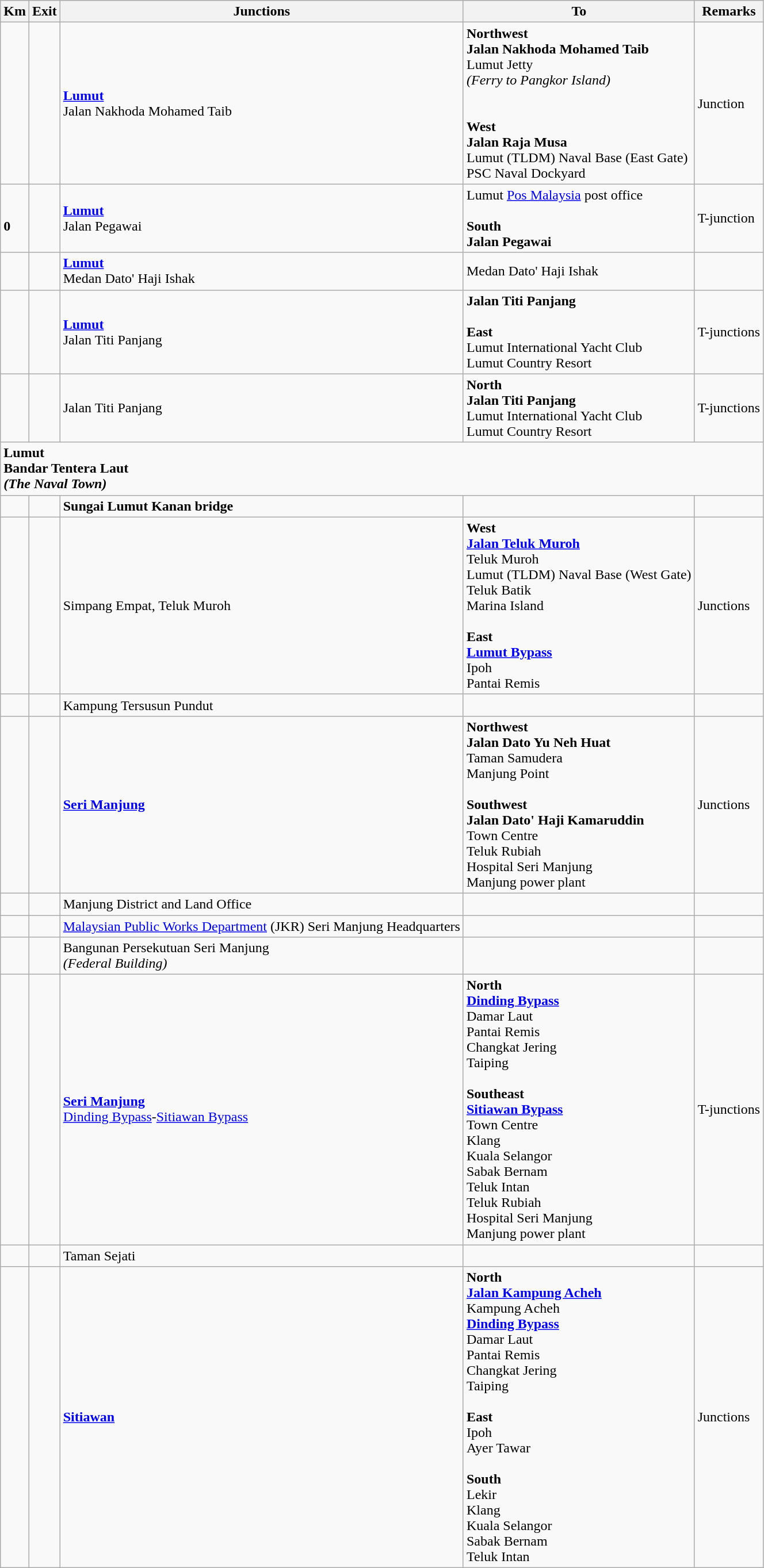<table class="wikitable">
<tr>
<th>Km</th>
<th>Exit</th>
<th>Junctions</th>
<th>To</th>
<th>Remarks</th>
</tr>
<tr>
<td></td>
<td></td>
<td><strong><a href='#'>Lumut</a></strong><br>Jalan Nakhoda Mohamed Taib</td>
<td><strong>Northwest</strong><br><strong>Jalan Nakhoda Mohamed Taib</strong><br>Lumut Jetty <br><em>(Ferry to Pangkor Island)</em><br> <br><br><strong>West</strong><br><strong>Jalan Raja Musa</strong><br>Lumut (TLDM) Naval Base (East Gate)<br>PSC Naval Dockyard</td>
<td>Junction</td>
</tr>
<tr>
<td><br><strong>0</strong></td>
<td></td>
<td><strong><a href='#'>Lumut</a></strong><br>Jalan Pegawai</td>
<td>Lumut <a href='#'>Pos Malaysia</a> post office<br><br><strong>South</strong><br><strong>Jalan Pegawai</strong></td>
<td>T-junction</td>
</tr>
<tr>
<td></td>
<td></td>
<td><strong><a href='#'>Lumut</a></strong><br>Medan Dato' Haji Ishak </td>
<td>Medan Dato' Haji Ishak </td>
<td></td>
</tr>
<tr>
<td></td>
<td></td>
<td><strong><a href='#'>Lumut</a></strong><br>Jalan Titi Panjang</td>
<td><strong>Jalan Titi Panjang</strong><br><br><strong>East</strong><br>Lumut International Yacht Club<br>Lumut Country Resort</td>
<td>T-junctions</td>
</tr>
<tr>
<td></td>
<td></td>
<td>Jalan Titi Panjang</td>
<td><strong>North</strong><br><strong>Jalan Titi Panjang</strong><br>Lumut International Yacht Club<br>Lumut Country Resort</td>
<td>T-junctions</td>
</tr>
<tr>
<td style="width:600px" colspan="6" style="text-align:center; background:white;"><strong><span>Lumut<br>Bandar Tentera Laut<br><em>(The Naval Town)</em></span></strong></td>
</tr>
<tr>
<td></td>
<td></td>
<td><strong>Sungai Lumut Kanan bridge</strong></td>
<td></td>
<td></td>
</tr>
<tr>
<td></td>
<td></td>
<td>Simpang Empat, Teluk Muroh</td>
<td><strong>West</strong><br> <strong><a href='#'>Jalan Teluk Muroh</a></strong><br>Teluk Muroh<br>Lumut (TLDM) Naval Base (West Gate)<br>Teluk Batik<br>Marina Island<br><br><strong>East</strong><br> <strong><a href='#'>Lumut Bypass</a></strong><br> Ipoh<br> Pantai Remis</td>
<td>Junctions</td>
</tr>
<tr>
<td></td>
<td></td>
<td>Kampung Tersusun Pundut</td>
<td></td>
<td></td>
</tr>
<tr>
<td></td>
<td></td>
<td><strong><a href='#'>Seri Manjung</a></strong></td>
<td><strong>Northwest</strong><br><strong>Jalan Dato Yu Neh Huat</strong><br>Taman Samudera<br>Manjung Point<br><br><strong>Southwest</strong><br><strong>Jalan Dato' Haji Kamaruddin</strong><br>Town Centre<br>Teluk Rubiah<br>Hospital Seri Manjung <br>Manjung power plant</td>
<td>Junctions</td>
</tr>
<tr>
<td></td>
<td></td>
<td>Manjung District and Land Office</td>
<td></td>
<td></td>
</tr>
<tr>
<td></td>
<td></td>
<td><a href='#'>Malaysian Public Works Department</a> (JKR) Seri Manjung Headquarters</td>
<td></td>
<td></td>
</tr>
<tr>
<td></td>
<td></td>
<td>Bangunan Persekutuan Seri Manjung<br><em>(Federal Building)</em></td>
<td></td>
<td></td>
</tr>
<tr>
<td></td>
<td></td>
<td><strong><a href='#'>Seri Manjung</a></strong><br><a href='#'>Dinding Bypass</a>-<a href='#'>Sitiawan Bypass</a></td>
<td><strong>North</strong><br> <strong><a href='#'>Dinding Bypass</a></strong><br> Damar Laut<br> Pantai Remis<br> Changkat Jering<br> Taiping<br><br><strong>Southeast</strong><br> <strong><a href='#'>Sitiawan Bypass</a></strong><br> Town Centre<br> Klang<br> Kuala Selangor<br> Sabak Bernam<br> Teluk Intan<br>Teluk Rubiah<br>Hospital Seri Manjung <br>Manjung power plant</td>
<td>T-junctions</td>
</tr>
<tr>
<td></td>
<td></td>
<td>Taman Sejati</td>
<td></td>
<td></td>
</tr>
<tr>
<td></td>
<td></td>
<td><strong><a href='#'>Sitiawan</a></strong></td>
<td><strong>North</strong><br> <strong><a href='#'>Jalan Kampung Acheh</a></strong><br>Kampung Acheh<br> <strong><a href='#'>Dinding Bypass</a></strong><br> Damar Laut<br> Pantai Remis<br> Changkat Jering<br> Taiping<br><br><strong>East</strong><br> Ipoh<br> Ayer Tawar<br><br><strong>South</strong><br> Lekir<br> Klang<br> Kuala Selangor<br> Sabak Bernam<br> Teluk Intan</td>
<td>Junctions</td>
</tr>
</table>
